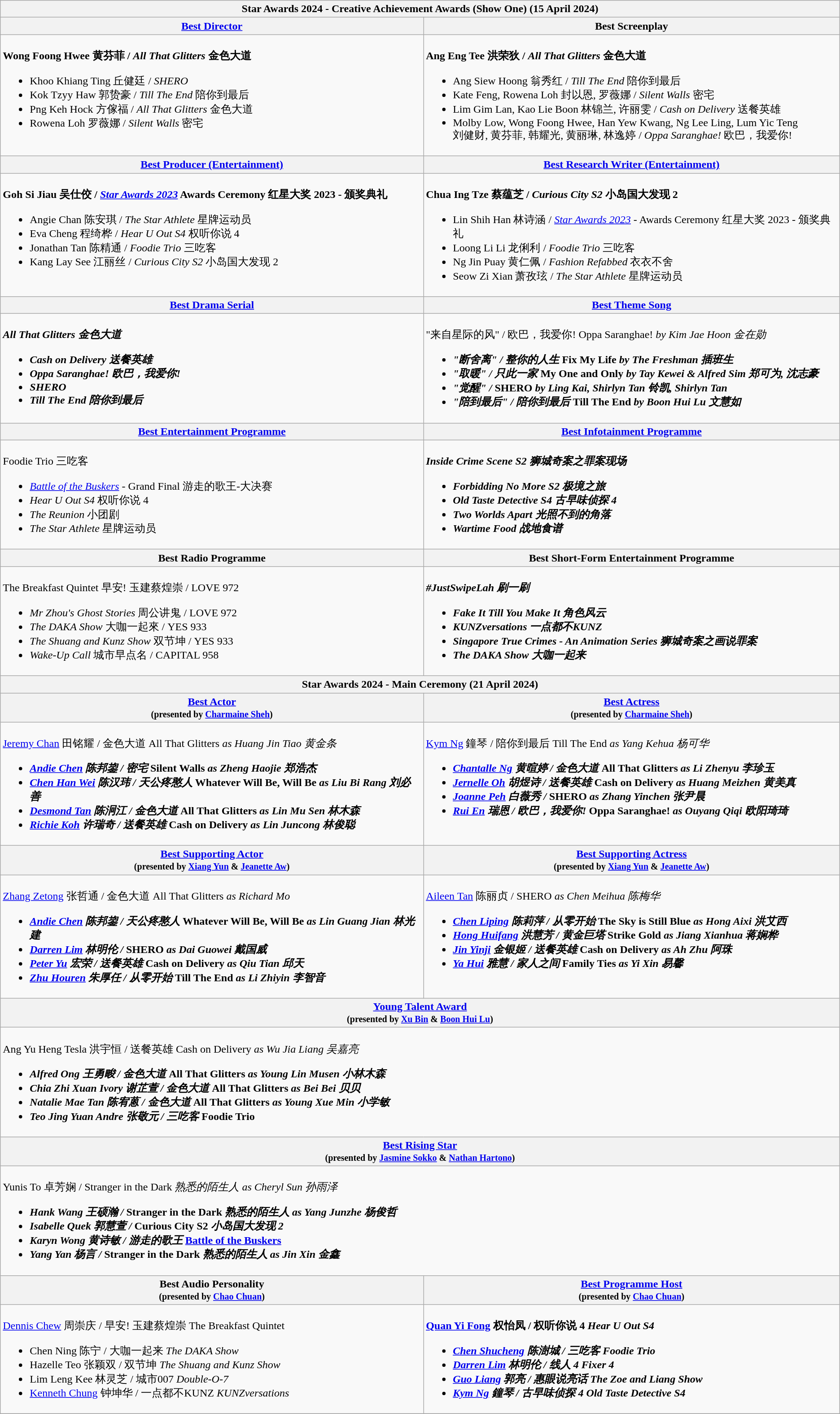<table class="wikitable" style="width=100%">
<tr>
<th colspan="2" data-sort-value="ω">Star Awards 2024 - Creative Achievement Awards (Show One) (15 April 2024) </th>
</tr>
<tr>
<th style="width=50%"><a href='#'>Best Director</a></th>
<th style="width=50%">Best Screenplay</th>
</tr>
<tr>
<td valign="top"><br><strong>Wong Foong Hwee 黄芬菲 / <em>All That Glitters</em> 金色大道</strong><ul><li>Khoo Khiang Ting 丘健廷 / <em>SHERO</em></li><li>Kok Tzyy Haw 郭贽豪 / <em>Till The End </em> 陪你到最后</li><li>Png Keh Hock 方傢福 / <em>All That Glitters</em> 金色大道</li><li>Rowena Loh 罗薇娜 / <em>Silent Walls </em> 密宅</li></ul></td>
<td valign="top"><br><strong>Ang Eng Tee 洪荣狄 / <em>All That Glitters</em> 金色大道</strong><ul><li>Ang Siew Hoong 翁秀红 / <em>Till The End</em> 陪你到最后</li><li>Kate Feng, Rowena Loh 封以恩, 罗薇娜 / <em>Silent Walls</em> 密宅</li><li>Lim Gim Lan, Kao Lie Boon 林锦兰, 许丽雯 / <em>Cash on Delivery</em> 送餐英雄</li><li>Molby Low, Wong Foong Hwee, Han Yew Kwang, Ng Lee Ling, Lum Yic Teng <br>刘健财, 黄芬菲, 韩耀光, 黄丽琳, 林逸婷 / <em>Oppa Saranghae!</em> 欧巴，我爱你!</li></ul></td>
</tr>
<tr>
<th style="width=50%"><a href='#'>Best Producer (Entertainment)</a></th>
<th style="width=50%"><a href='#'>Best Research Writer (Entertainment)</a></th>
</tr>
<tr>
<td valign="top"><br><strong>Goh Si Jiau 吴仕佼 / <em><a href='#'>Star Awards 2023</a></em> Awards Ceremony 红星大奖 2023 - 颁奖典礼</strong><ul><li>Angie Chan 陈安琪 / <em>The Star Athlete</em> 星牌运动员</li><li>Eva Cheng 程绮桦 / <em>Hear U Out S4</em> 权听你说 4</li><li>Jonathan Tan 陈精通 / <em>Foodie Trio</em> 三吃客</li><li>Kang Lay See 江丽丝 / <em>Curious City S2</em> 小岛国大发现 2</li></ul></td>
<td valign="top"><br><strong>Chua Ing Tze 蔡蕴芝 / <em>Curious City S2</em> 小岛国大发现 2</strong><ul><li>Lin Shih Han 林诗涵 / <em><a href='#'>Star Awards 2023</a></em> - Awards Ceremony 红星大奖 2023 - 颁奖典礼</li><li>Loong Li Li 龙俐利 / <em>Foodie Trio </em> 三吃客</li><li>Ng Jin Puay 黄仁佩 / <em>Fashion Refabbed </em> 衣衣不舍</li><li>Seow Zi Xian 萧孜玹 / <em>The Star Athlete</em> 星牌运动员</li></ul></td>
</tr>
<tr>
<th style="width=50%"><a href='#'>Best Drama Serial</a></th>
<th style="width=50%"><a href='#'>Best Theme Song</a></th>
</tr>
<tr>
<td valign="top"><br><strong><em>All That Glitters<em> 金色大道<strong><ul><li></em>Cash on Delivery<em> 送餐英雄</li><li></em>Oppa Saranghae! <em> 欧巴，我爱你!</li><li></em>SHERO<em></li><li></em>Till The End <em> 陪你到最后</li></ul></td>
<td valign="top"><br></strong> "来自星际的风" / 欧巴，我爱你! </em>Oppa Saranghae!<em> by Kim Jae Hoon 金在勋<strong><ul><li>"断舍离" / 整你的人生 </em>Fix My Life<em> by The Freshman 插班生</li><li>"取暖" / 只此一家 </em>My One and Only<em> by Tay Kewei & Alfred Sim 郑可为, 沈志豪</li><li>"觉醒" / </em>SHERO<em> by Ling Kai, Shirlyn Tan 铃凯, Shirlyn Tan</li><li>"陪到最后" / 陪你到最后 </em>Till The End<em> by Boon Hui Lu 文慧如</li></ul></td>
</tr>
<tr>
<th style="width=50%"><a href='#'>Best Entertainment Programme</a></th>
<th style="width=50%"><a href='#'>Best Infotainment Programme</a></th>
</tr>
<tr>
<td valign="top"><br></em></strong>Foodie Trio</em> 三吃客</strong><ul><li><em><a href='#'>Battle of the Buskers</a></em> - Grand Final 游走的歌王-大决赛</li><li><em>Hear U Out S4</em> 权听你说 4</li><li><em>The Reunion </em> 小团剧</li><li><em>The Star Athlete </em> 星牌运动员</li></ul></td>
<td valign="top"><br><strong><em>Inside Crime Scene S2<em> 狮城奇案之罪案现场<strong><ul><li></em>Forbidding No More S2<em> 极境之旅</li><li></em>Old Taste Detective S4<em> 古早味侦探 4</li><li></em>Two Worlds Apart <em> 光照不到的角落</li><li></em>Wartime Food<em> 战地食谱</li></ul></td>
</tr>
<tr>
<th style="width=50%">Best Radio Programme</th>
<th style="width=50%">Best Short-Form Entertainment Programme</th>
</tr>
<tr>
<td valign="top"><br></em></strong>The Breakfast Quintet</em> 早安! 玉建蔡煌崇 / LOVE 972</strong><ul><li><em>Mr Zhou's Ghost Stories</em> 周公讲鬼 / LOVE 972</li><li><em>The DAKA Show</em> 大咖一起來 / YES 933</li><li><em>The Shuang and Kunz Show</em> 双节坤 / YES 933</li><li><em>Wake-Up Call</em> 城市早点名 / CAPITAL 958</li></ul></td>
<td valign="top"><br><strong><em>#JustSwipeLah<em> 刷一刷<strong><ul><li></em>Fake It Till You Make It<em> 角色风云</li><li></em>KUNZversations<em> 一点都不KUNZ</li><li></em>Singapore True Crimes - An Animation Series<em> 狮城奇案之画说罪案</li><li></em>The DAKA Show<em> 大咖一起来</li></ul></td>
</tr>
<tr>
<th colspan="2" data-sort-value="ω">Star Awards 2024 - Main Ceremony (21 April 2024)</th>
</tr>
<tr>
<th style="width=50%"><a href='#'>Best Actor</a><br><small>(presented by <a href='#'>Charmaine Sheh</a>)</small></th>
<th style="width=50%"><a href='#'>Best Actress</a><br><small>(presented by <a href='#'>Charmaine Sheh</a>)</small></th>
</tr>
<tr>
<td valign="top"><br></strong><a href='#'>Jeremy Chan</a> 田铭耀 / 金色大道 </em>All That Glitters<em> as Huang Jin Tiao 黄金条<strong><ul><li><a href='#'>Andie Chen</a> 陈邦鋆 / 密宅 </em>Silent Walls<em> as Zheng Haojie 郑浩杰</li><li><a href='#'>Chen Han Wei</a> 陈汉玮 / 天公疼憨人 </em>Whatever Will Be, Will Be<em> as Liu Bi Rang 刘必善</li><li><a href='#'> Desmond Tan</a> 陈泂江 / 金色大道 </em>All That Glitters<em> as Lin Mu Sen 林木森</li><li><a href='#'>Richie Koh</a> 许瑞奇 / 送餐英雄 </em>Cash on Delivery<em> as Lin Juncong 林俊聪</li></ul></td>
<td valign="top"><br></strong><a href='#'>Kym Ng</a> 鐘琴 / 陪你到最后 </em>Till The End <em> as Yang Kehua 杨可华<strong><ul><li><a href='#'>Chantalle Ng</a> 黄暄婷 / 金色大道 </em>All That Glitters<em> as Li Zhenyu 李珍玉</li><li><a href='#'>Jernelle Oh</a> 胡煜诗 / 送餐英雄 </em>Cash on Delivery<em> as Huang Meizhen 黄美真</li><li><a href='#'>Joanne Peh</a> 白薇秀 / </em>SHERO<em> as Zhang Yinchen 张尹晨</li><li><a href='#'>Rui En</a> 瑞恩 / 欧巴，我爱你! </em>Oppa Saranghae!<em> as Ouyang Qiqi 欧阳琦琦</li></ul></td>
</tr>
<tr>
<th style="width=50%"><a href='#'>Best Supporting Actor</a><br><small>(presented by <a href='#'>Xiang Yun</a> & <a href='#'>Jeanette Aw</a>)</small></th>
<th style="width=50%"><a href='#'>Best Supporting Actress</a><br><small>(presented by <a href='#'>Xiang Yun</a> & <a href='#'>Jeanette Aw</a>)</small></th>
</tr>
<tr>
<td valign="top"><br></strong><a href='#'>Zhang Zetong</a> 张哲通 / 金色大道 </em>All That Glitters<em> as Richard Mo<strong><ul><li><a href='#'>Andie Chen</a> 陈邦鋆 / 天公疼憨人 </em>Whatever Will Be, Will Be<em> as Lin Guang Jian 林光建</li><li><a href='#'>Darren Lim</a> 林明伦 / </em>SHERO<em> as Dai Guowei 戴国威</li><li><a href='#'>Peter Yu</a> 宏荣 / 送餐英雄 </em>Cash on Delivery<em> as Qiu Tian 邱天</li><li><a href='#'>Zhu Houren</a> 朱厚任 / 从零开始 </em>Till The End<em> as Li Zhiyin 李智音</li></ul></td>
<td valign="top"><br></strong><a href='#'>Aileen Tan</a> 陈丽贞 / </em>SHERO<em> as Chen Meihua 陈梅华<strong><ul><li><a href='#'>Chen Liping</a> 陈莉萍 / 从零开始 </em>The Sky is Still Blue<em> as Hong Aixi 洪艾西</li><li><a href='#'>Hong Huifang</a> 洪慧芳 / 黄金巨塔 </em>Strike Gold<em> as Jiang Xianhua 蒋娴桦</li><li><a href='#'>Jin Yinji</a> 金银姬 / 送餐英雄 </em>Cash on Delivery<em> as Ah Zhu 阿珠</li><li><a href='#'>Ya Hui</a> 雅慧 / 家人之间 </em>Family Ties<em> as Yi Xin 易馨</li></ul></td>
</tr>
<tr>
<th colspan="2;" style="width=50%"><a href='#'> Young Talent Award</a><br><small>(presented by <a href='#'>Xu Bin</a> & <a href='#'>Boon Hui Lu</a>)</small></th>
</tr>
<tr>
<td colspan="2;" valign="top"><br></strong>Ang Yu Heng Tesla 洪宇恒 / 送餐英雄 </em>Cash on Delivery<em> as Wu Jia Liang 吴嘉亮 <strong><ul><li>Alfred Ong 王勇畯 / 金色大道 </em>All That Glitters<em> as Young Lin Musen 小林木森</li><li>Chia Zhi Xuan Ivory 谢芷萱 / 金色大道 </em>All That Glitters<em> as Bei Bei 贝贝</li><li>Natalie Mae Tan 陈宥蒽 / 金色大道 </em>All That Glitters<em> as Young Xue Min 小学敏</li><li>Teo Jing Yuan Andre 张敬元 / 三吃客 </em>Foodie Trio <em></li></ul></td>
</tr>
<tr>
<th colspan="2;" style="width=50%"><a href='#'>Best Rising Star</a><br><small>(presented by  <a href='#'>Jasmine Sokko</a> & <a href='#'>Nathan Hartono</a>)</small></th>
</tr>
<tr>
<td colspan="2;" valign="top"><br></strong>Yunis To 卓芳娴 / </em>Stranger in the Dark<em> 熟悉的陌生人 as Cheryl Sun 孙雨泽<strong><ul><li>Hank Wang 王硕瀚 / </em>Stranger in the Dark<em> 熟悉的陌生人 as Yang Junzhe 杨俊哲</li><li>Isabelle Quek 郭慧萱 / </em>Curious City S2<em> 小岛国大发现 2</li><li>Karyn Wong 黄诗敏 / 游走的歌王 </em><a href='#'>Battle of the Buskers</a><em></li><li>Yang Yan 杨言 / </em>Stranger in the Dark<em> 熟悉的陌生人 as Jin Xin 金鑫</li></ul></td>
</tr>
<tr>
<th style="width=50%">Best Audio Personality<br><small>(presented by <a href='#'>Chao Chuan</a>)</small></th>
<th style="width=50%"><a href='#'> Best Programme Host</a><br><small>(presented by <a href='#'>Chao Chuan</a>)</small></th>
</tr>
<tr>
<td valign="top"><br></strong><a href='#'>Dennis Chew</a> 周崇庆 / 早安! 玉建蔡煌崇 </em>The Breakfast Quintet</em></strong><ul><li>Chen Ning 陈宁 / 大咖一起来 <em>The DAKA Show</em></li><li>Hazelle Teo 张颖双 / 双节坤 <em>The Shuang and Kunz Show </em></li><li>Lim Leng Kee 林灵芝 / 城市007 <em>Double-O-7 </em></li><li><a href='#'>Kenneth Chung</a> 钟坤华 / 一点都不KUNZ <em>KUNZversations</em></li></ul></td>
<td valign="top"><br><strong><a href='#'>Quan Yi Fong</a> 权怡凤 / 权听你说 4 <em>Hear U Out S4<strong><em><ul><li><a href='#'>Chen Shucheng</a> 陈澍城 / 三吃客 </em>Foodie Trio<em></li><li><a href='#'>Darren Lim</a> 林明伦 / 线人 4 </em>Fixer 4<em></li><li><a href='#'> Guo Liang</a> 郭亮 / 惠眼说亮话 </em>The Zoe and Liang Show <em></li><li><a href='#'>Kym Ng</a> 鐘琴 / 古早味侦探 4 </em>Old Taste Detective S4<em></li></ul></td>
</tr>
<tr>
</tr>
</table>
